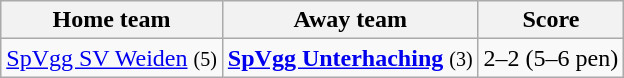<table class="wikitable" style="text-align: center">
<tr>
<th>Home team</th>
<th>Away team</th>
<th>Score</th>
</tr>
<tr>
<td><a href='#'>SpVgg SV Weiden</a> <small>(5)</small></td>
<td><strong><a href='#'>SpVgg Unterhaching</a></strong> <small>(3)</small></td>
<td>2–2 (5–6 pen)</td>
</tr>
</table>
